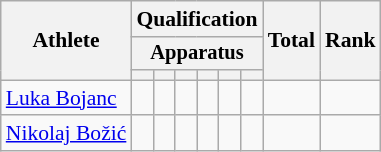<table class="wikitable" style="font-size:90%">
<tr>
<th rowspan=3>Athlete</th>
<th colspan =6>Qualification</th>
<th rowspan=3>Total</th>
<th rowspan=3>Rank</th>
</tr>
<tr style="font-size:95%">
<th colspan=6>Apparatus</th>
</tr>
<tr style="font-size:95%">
<th></th>
<th></th>
<th></th>
<th></th>
<th></th>
<th></th>
</tr>
<tr align=center>
<td align=left><a href='#'>Luka Bojanc</a></td>
<td></td>
<td></td>
<td></td>
<td></td>
<td></td>
<td></td>
<td></td>
<td></td>
</tr>
<tr align=center>
<td align=left><a href='#'>Nikolaj Božić</a></td>
<td></td>
<td></td>
<td></td>
<td></td>
<td></td>
<td></td>
<td></td>
<td></td>
</tr>
</table>
